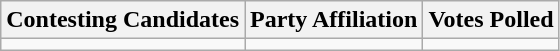<table class="wikitable sortable">
<tr>
<th>Contesting Candidates</th>
<th>Party Affiliation</th>
<th>Votes Polled</th>
</tr>
<tr>
<td></td>
<td></td>
<td></td>
</tr>
</table>
